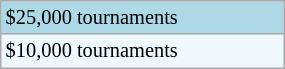<table class="wikitable"  style="font-size:85%; width:15%;">
<tr style="background:lightblue;">
<td>$25,000 tournaments</td>
</tr>
<tr style="background:#f0f8ff;">
<td>$10,000 tournaments</td>
</tr>
</table>
